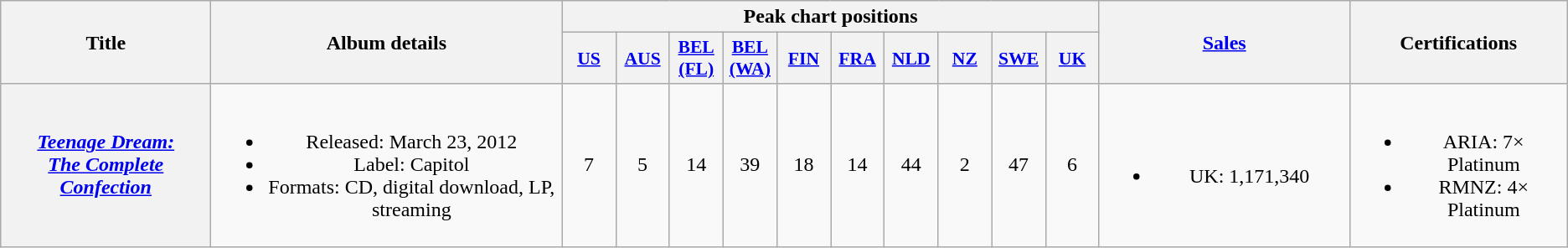<table class="wikitable plainrowheaders" style="text-align:center;">
<tr>
<th scope="col" rowspan="2" style="width:10em;">Title</th>
<th scope="col" rowspan="2" style="width:17em;">Album details</th>
<th scope="col" colspan="10">Peak chart positions</th>
<th scope="col" rowspan="2" style="width:12em;"><a href='#'>Sales</a></th>
<th rowspan="2">Certifications</th>
</tr>
<tr>
<th scope="col" style="width:2.5em;font-size:90%;"><a href='#'>US</a><br></th>
<th scope="col" style="width:2.5em;font-size:90%;"><a href='#'>AUS</a><br></th>
<th scope="col" style="width:2.5em;font-size:90%;"><a href='#'>BEL<br>(FL)</a><br></th>
<th scope="col" style="width:2.5em;font-size:90%;"><a href='#'>BEL<br>(WA)</a><br></th>
<th scope="col" style="width:2.5em;font-size:90%;"><a href='#'>FIN</a><br></th>
<th scope="col" style="width:2.5em;font-size:90%;"><a href='#'>FRA</a><br></th>
<th scope="col" style="width:2.5em;font-size:90%;"><a href='#'>NLD</a><br></th>
<th scope="col" style="width:2.5em;font-size:90%;"><a href='#'>NZ</a><br></th>
<th scope="col" style="width:2.5em;font-size:90%;"><a href='#'>SWE</a><br></th>
<th scope="col" style="width:2.5em;font-size:90%;"><a href='#'>UK</a><br></th>
</tr>
<tr>
<th scope="row"><em><a href='#'>Teenage Dream:<br>The Complete Confection</a></em></th>
<td><br><ul><li>Released: March 23, 2012</li><li>Label: Capitol</li><li>Formats: CD, digital download, LP, streaming</li></ul></td>
<td>7</td>
<td>5</td>
<td>14</td>
<td>39</td>
<td>18</td>
<td>14</td>
<td>44</td>
<td>2</td>
<td>47</td>
<td>6</td>
<td><br><ul><li>UK: 1,171,340</li></ul></td>
<td><br><ul><li>ARIA: 7× Platinum</li><li>RMNZ: 4× Platinum</li></ul></td>
</tr>
</table>
